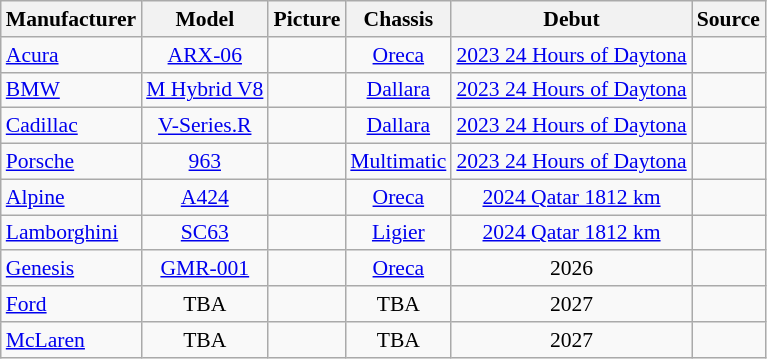<table class="wikitable" style="font-size: 90%">
<tr>
<th>Manufacturer</th>
<th>Model</th>
<th>Picture</th>
<th>Chassis</th>
<th>Debut</th>
<th>Source</th>
</tr>
<tr>
<td align="left"><a href='#'>Acura</a></td>
<td align="center"><a href='#'>ARX-06</a></td>
<td align="center"></td>
<td align="center"><a href='#'>Oreca</a></td>
<td align="center"><a href='#'>2023 24 Hours of Daytona</a></td>
<td align="center"></td>
</tr>
<tr>
<td align="left"><a href='#'>BMW</a></td>
<td align="center"><a href='#'>M Hybrid V8</a></td>
<td align="center"></td>
<td align="center"><a href='#'>Dallara</a></td>
<td align="center"><a href='#'>2023 24 Hours of Daytona</a></td>
<td align="center"></td>
</tr>
<tr>
<td align="left"><a href='#'>Cadillac</a></td>
<td align="center"><a href='#'>V-Series.R</a></td>
<td align="center"></td>
<td align="center"><a href='#'>Dallara</a></td>
<td align="center"><a href='#'>2023 24 Hours of Daytona</a></td>
<td align="center"></td>
</tr>
<tr>
<td align="left"><a href='#'>Porsche</a></td>
<td align="center"><a href='#'>963</a></td>
<td align="center"></td>
<td align="center"><a href='#'>Multimatic</a></td>
<td align="center"><a href='#'>2023 24 Hours of Daytona</a></td>
<td align="center"></td>
</tr>
<tr>
<td align="left"><a href='#'>Alpine</a></td>
<td align="center"><a href='#'>A424</a></td>
<td align="center"></td>
<td align="center"><a href='#'>Oreca</a></td>
<td align="center"><a href='#'>2024 Qatar 1812 km</a></td>
<td align="center"></td>
</tr>
<tr>
<td align="left"><a href='#'>Lamborghini</a></td>
<td align="center"><a href='#'>SC63</a></td>
<td align="center"></td>
<td align="center"><a href='#'>Ligier</a></td>
<td align="center"><a href='#'>2024 Qatar 1812 km</a></td>
<td align="center"></td>
</tr>
<tr>
<td align="left"><a href='#'>Genesis</a></td>
<td align="center"><a href='#'>GMR-001</a></td>
<td align="center"></td>
<td align="center"><a href='#'>Oreca</a></td>
<td align="center">2026</td>
<td align="center"></td>
</tr>
<tr>
<td><a href='#'>Ford</a></td>
<td align="center">TBA</td>
<td></td>
<td align="center">TBA</td>
<td align="center">2027</td>
<td align="center"></td>
</tr>
<tr>
<td><a href='#'>McLaren</a></td>
<td align="center">TBA</td>
<td></td>
<td align="center">TBA</td>
<td align="center">2027</td>
<td align="center"></td>
</tr>
</table>
